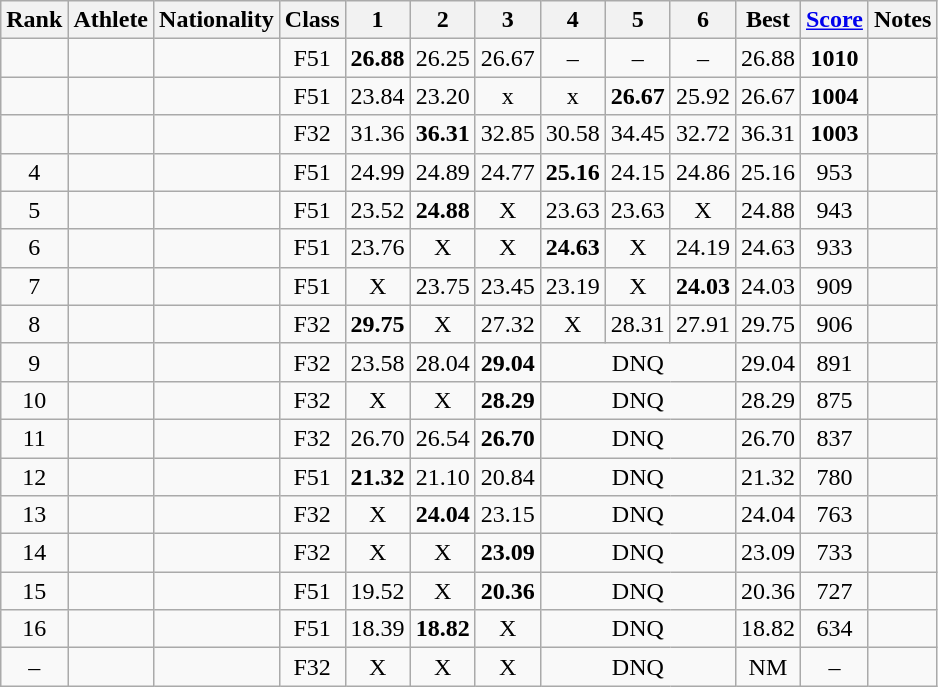<table class="wikitable sortable" style="text-align:center">
<tr>
<th>Rank</th>
<th>Athlete</th>
<th>Nationality</th>
<th>Class</th>
<th>1</th>
<th>2</th>
<th>3</th>
<th>4</th>
<th>5</th>
<th>6</th>
<th>Best</th>
<th><a href='#'>Score</a></th>
<th>Notes</th>
</tr>
<tr>
<td></td>
<td align=left></td>
<td align="left"></td>
<td>F51</td>
<td><strong>26.88</strong></td>
<td>26.25</td>
<td>26.67</td>
<td>–</td>
<td>–</td>
<td>–</td>
<td>26.88</td>
<td><strong>1010</strong></td>
<td></td>
</tr>
<tr>
<td></td>
<td align=left></td>
<td align="left"></td>
<td>F51</td>
<td>23.84</td>
<td>23.20</td>
<td>x</td>
<td>x</td>
<td><strong>26.67</strong></td>
<td>25.92</td>
<td>26.67</td>
<td><strong>1004</strong></td>
<td></td>
</tr>
<tr>
<td></td>
<td align=left></td>
<td align="left"></td>
<td>F32</td>
<td>31.36</td>
<td><strong>36.31</strong></td>
<td>32.85</td>
<td>30.58</td>
<td>34.45</td>
<td>32.72</td>
<td>36.31</td>
<td><strong>1003</strong></td>
<td></td>
</tr>
<tr>
<td>4</td>
<td align=left></td>
<td align="left"></td>
<td>F51</td>
<td>24.99</td>
<td>24.89</td>
<td>24.77</td>
<td><strong>25.16</strong></td>
<td>24.15</td>
<td>24.86</td>
<td>25.16</td>
<td>953</td>
<td></td>
</tr>
<tr>
<td>5</td>
<td align=left></td>
<td align="left"></td>
<td>F51</td>
<td>23.52</td>
<td><strong>24.88</strong></td>
<td>X</td>
<td>23.63</td>
<td>23.63</td>
<td>X</td>
<td>24.88</td>
<td>943</td>
<td></td>
</tr>
<tr>
<td>6</td>
<td align=left></td>
<td align="left"></td>
<td>F51</td>
<td>23.76</td>
<td>X</td>
<td>X</td>
<td><strong>24.63</strong></td>
<td>X</td>
<td>24.19</td>
<td>24.63</td>
<td>933</td>
<td></td>
</tr>
<tr>
<td>7</td>
<td align=left></td>
<td align="left"></td>
<td>F51</td>
<td>X</td>
<td>23.75</td>
<td>23.45</td>
<td>23.19</td>
<td>X</td>
<td><strong>24.03</strong></td>
<td>24.03</td>
<td>909</td>
<td></td>
</tr>
<tr>
<td>8</td>
<td align=left></td>
<td align="left"></td>
<td>F32</td>
<td><strong>29.75</strong></td>
<td>X</td>
<td>27.32</td>
<td>X</td>
<td>28.31</td>
<td>27.91</td>
<td>29.75</td>
<td>906</td>
<td></td>
</tr>
<tr>
<td>9</td>
<td align=left></td>
<td align="left"></td>
<td>F32</td>
<td>23.58</td>
<td>28.04</td>
<td><strong>29.04</strong></td>
<td colspan=3>DNQ</td>
<td>29.04</td>
<td>891</td>
<td></td>
</tr>
<tr>
<td>10</td>
<td align=left></td>
<td align="left"></td>
<td>F32</td>
<td>X</td>
<td>X</td>
<td><strong>28.29</strong></td>
<td colspan=3>DNQ</td>
<td>28.29</td>
<td>875</td>
<td></td>
</tr>
<tr>
<td>11</td>
<td align=left></td>
<td align="left"></td>
<td>F32</td>
<td>26.70</td>
<td>26.54</td>
<td><strong>26.70</strong></td>
<td colspan=3>DNQ</td>
<td>26.70</td>
<td>837</td>
<td></td>
</tr>
<tr>
<td>12</td>
<td align=left></td>
<td align="left"></td>
<td>F51</td>
<td><strong>21.32</strong></td>
<td>21.10</td>
<td>20.84</td>
<td colspan=3>DNQ</td>
<td>21.32</td>
<td>780</td>
<td></td>
</tr>
<tr>
<td>13</td>
<td align=left></td>
<td align="left"></td>
<td>F32</td>
<td>X</td>
<td><strong>24.04</strong></td>
<td>23.15</td>
<td colspan=3>DNQ</td>
<td>24.04</td>
<td>763</td>
<td></td>
</tr>
<tr>
<td>14</td>
<td align=left></td>
<td align="left"></td>
<td>F32</td>
<td>X</td>
<td>X</td>
<td><strong>23.09</strong></td>
<td colspan=3>DNQ</td>
<td>23.09</td>
<td>733</td>
<td></td>
</tr>
<tr>
<td>15</td>
<td align=left></td>
<td align="left"></td>
<td>F51</td>
<td>19.52</td>
<td>X</td>
<td><strong>20.36</strong></td>
<td colspan=3>DNQ</td>
<td>20.36</td>
<td>727</td>
<td></td>
</tr>
<tr>
<td>16</td>
<td align=left></td>
<td align="left"></td>
<td>F51</td>
<td>18.39</td>
<td><strong>18.82</strong></td>
<td>X</td>
<td colspan=3>DNQ</td>
<td>18.82</td>
<td>634</td>
<td></td>
</tr>
<tr>
<td>–</td>
<td align=left></td>
<td align="left"></td>
<td>F32</td>
<td>X</td>
<td>X</td>
<td>X</td>
<td colspan=3>DNQ</td>
<td>NM</td>
<td>–</td>
<td></td>
</tr>
</table>
